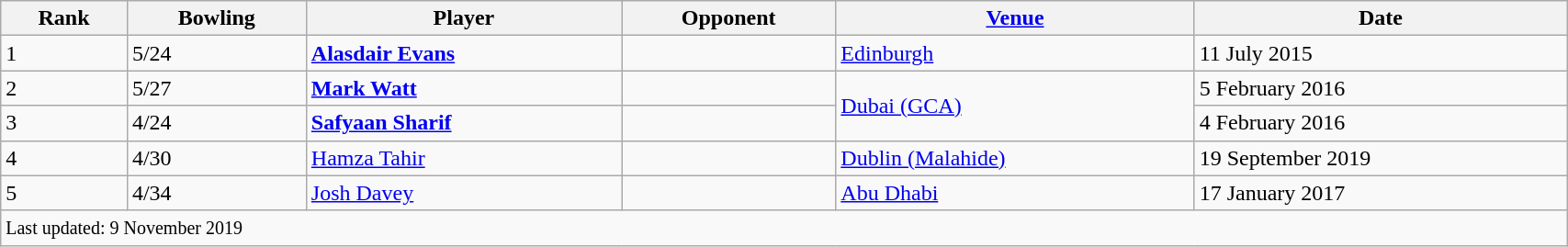<table class="wikitable" style="width:90%;">
<tr>
<th>Rank</th>
<th>Bowling</th>
<th>Player</th>
<th>Opponent</th>
<th><a href='#'>Venue</a></th>
<th>Date</th>
</tr>
<tr>
<td>1</td>
<td>5/24</td>
<td><strong><a href='#'>Alasdair Evans</a></strong></td>
<td></td>
<td><a href='#'>Edinburgh</a></td>
<td>11 July 2015</td>
</tr>
<tr>
<td>2</td>
<td>5/27</td>
<td><strong><a href='#'>Mark Watt</a></strong></td>
<td></td>
<td rowspan=2><a href='#'>Dubai (GCA)</a></td>
<td>5 February 2016</td>
</tr>
<tr>
<td>3</td>
<td>4/24</td>
<td><strong><a href='#'>Safyaan Sharif</a></strong></td>
<td></td>
<td>4 February 2016</td>
</tr>
<tr>
<td>4</td>
<td>4/30</td>
<td><a href='#'>Hamza Tahir</a></td>
<td></td>
<td><a href='#'>Dublin (Malahide)</a></td>
<td>19 September 2019</td>
</tr>
<tr>
<td>5</td>
<td>4/34</td>
<td><a href='#'>Josh Davey</a></td>
<td></td>
<td><a href='#'>Abu Dhabi</a></td>
<td>17 January 2017</td>
</tr>
<tr>
<td colspan=6><small>Last updated: 9 November 2019</small></td>
</tr>
</table>
